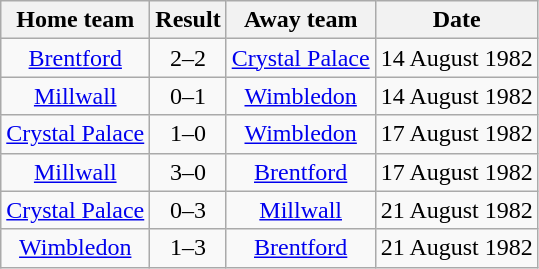<table class="wikitable" style="text-align: center; float:left; margin-right:0.5em;">
<tr>
<th>Home team</th>
<th>Result</th>
<th>Away team</th>
<th>Date</th>
</tr>
<tr>
<td><a href='#'>Brentford</a></td>
<td>2–2</td>
<td><a href='#'>Crystal Palace</a></td>
<td>14 August 1982</td>
</tr>
<tr>
<td><a href='#'>Millwall</a></td>
<td>0–1</td>
<td><a href='#'>Wimbledon</a></td>
<td>14 August 1982</td>
</tr>
<tr>
<td><a href='#'>Crystal Palace</a></td>
<td>1–0</td>
<td><a href='#'>Wimbledon</a></td>
<td>17 August 1982</td>
</tr>
<tr>
<td><a href='#'>Millwall</a></td>
<td>3–0</td>
<td><a href='#'>Brentford</a></td>
<td>17 August 1982</td>
</tr>
<tr>
<td><a href='#'>Crystal Palace</a></td>
<td>0–3</td>
<td><a href='#'>Millwall</a></td>
<td>21 August 1982</td>
</tr>
<tr>
<td><a href='#'>Wimbledon</a></td>
<td>1–3</td>
<td><a href='#'>Brentford</a></td>
<td>21 August 1982</td>
</tr>
</table>
